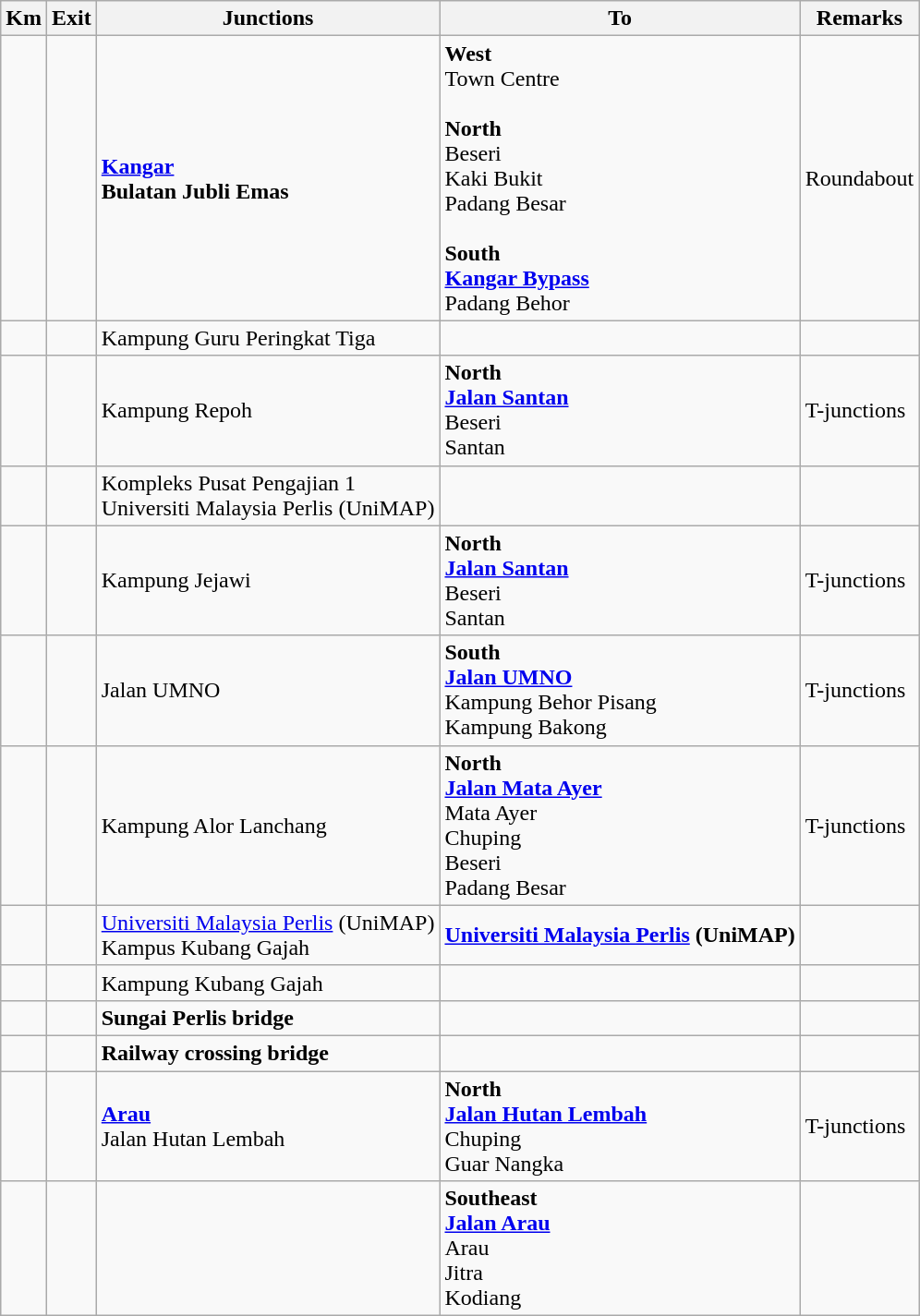<table class="wikitable">
<tr>
<th>Km</th>
<th>Exit</th>
<th>Junctions</th>
<th>To</th>
<th>Remarks</th>
</tr>
<tr>
<td></td>
<td></td>
<td><strong><a href='#'>Kangar</a></strong><br><strong>Bulatan Jubli Emas</strong></td>
<td><strong>West</strong><br> Town Centre<br><br><strong>North</strong><br> Beseri<br> Kaki Bukit<br> Padang Besar<br><br><strong>South</strong><br> <strong><a href='#'>Kangar Bypass</a></strong><br>Padang Behor</td>
<td>Roundabout</td>
</tr>
<tr>
<td></td>
<td></td>
<td>Kampung Guru Peringkat Tiga</td>
<td></td>
<td></td>
</tr>
<tr>
<td></td>
<td></td>
<td>Kampung Repoh</td>
<td><strong>North</strong><br> <strong><a href='#'>Jalan Santan</a></strong><br>Beseri<br>Santan</td>
<td>T-junctions</td>
</tr>
<tr>
<td></td>
<td></td>
<td>Kompleks Pusat Pengajian 1<br>Universiti Malaysia Perlis (UniMAP)</td>
<td></td>
<td></td>
</tr>
<tr>
<td></td>
<td></td>
<td>Kampung Jejawi</td>
<td><strong>North</strong><br> <strong><a href='#'>Jalan Santan</a></strong><br>Beseri<br>Santan</td>
<td>T-junctions</td>
</tr>
<tr>
<td></td>
<td></td>
<td>Jalan UMNO</td>
<td><strong>South</strong><br> <strong><a href='#'>Jalan UMNO</a></strong><br>Kampung Behor Pisang<br>Kampung Bakong</td>
<td>T-junctions</td>
</tr>
<tr>
<td></td>
<td></td>
<td>Kampung Alor Lanchang</td>
<td><strong>North</strong><br> <strong><a href='#'>Jalan Mata Ayer</a></strong><br>Mata Ayer<br>Chuping<br>Beseri<br>Padang Besar</td>
<td>T-junctions</td>
</tr>
<tr>
<td></td>
<td></td>
<td><a href='#'>Universiti Malaysia Perlis</a> (UniMAP)<br>Kampus Kubang Gajah </td>
<td><strong><a href='#'>Universiti Malaysia Perlis</a> (UniMAP)</strong> </td>
<td></td>
</tr>
<tr>
<td></td>
<td></td>
<td>Kampung Kubang Gajah</td>
<td></td>
<td></td>
</tr>
<tr>
<td></td>
<td></td>
<td><strong>Sungai Perlis bridge</strong></td>
<td></td>
<td></td>
</tr>
<tr>
<td></td>
<td></td>
<td><strong>Railway crossing bridge</strong></td>
<td></td>
<td></td>
</tr>
<tr>
<td></td>
<td></td>
<td><strong><a href='#'>Arau</a></strong><br>Jalan Hutan Lembah</td>
<td><strong>North</strong><br> <strong><a href='#'>Jalan Hutan Lembah</a></strong><br>Chuping<br>Guar Nangka</td>
<td>T-junctions</td>
</tr>
<tr>
<td></td>
<td></td>
<td></td>
<td><strong>Southeast</strong><br> <strong><a href='#'>Jalan Arau</a></strong><br>Arau<br>Jitra<br>Kodiang</td>
<td></td>
</tr>
</table>
